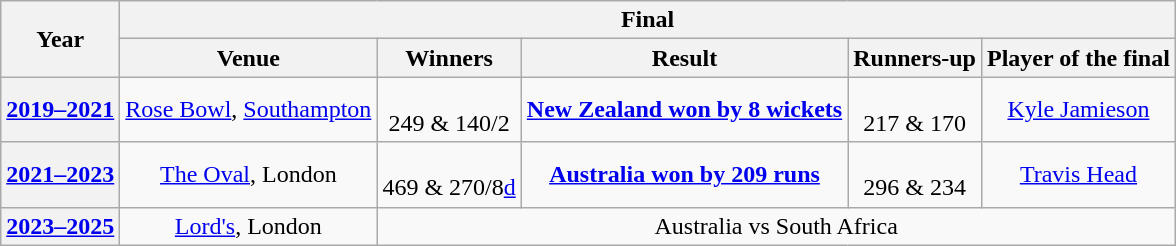<table class="wikitable" style="text-align: center;">
<tr>
<th rowspan="2">Year</th>
<th colspan="5">Final</th>
</tr>
<tr>
<th>Venue</th>
<th>Winners</th>
<th>Result</th>
<th>Runners-up</th>
<th>Player of the final</th>
</tr>
<tr>
<th><a href='#'>2019–2021</a></th>
<td><a href='#'>Rose Bowl</a>, <a href='#'>Southampton</a></td>
<td><br>249 & 140/2</td>
<td><strong><a href='#'>New Zealand won by 8 wickets</a></strong> <br> </td>
<td><br>217 & 170</td>
<td> <a href='#'>Kyle Jamieson</a></td>
</tr>
<tr>
<th><a href='#'>2021–2023</a></th>
<td><a href='#'>The Oval</a>, London</td>
<td><br>469 & 270/8<a href='#'>d</a></td>
<td><strong><a href='#'>Australia won by 209 runs</a></strong> <br></td>
<td><br>296 & 234</td>
<td> <a href='#'>Travis Head</a></td>
</tr>
<tr>
<th><a href='#'>2023–2025</a></th>
<td><a href='#'>Lord's</a>, London</td>
<td colspan="4"> Australia vs  South Africa</td>
</tr>
</table>
